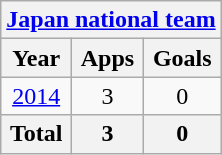<table class="wikitable" style="text-align:center">
<tr>
<th colspan=3><a href='#'>Japan national team</a></th>
</tr>
<tr>
<th>Year</th>
<th>Apps</th>
<th>Goals</th>
</tr>
<tr>
<td><a href='#'>2014</a></td>
<td>3</td>
<td>0</td>
</tr>
<tr>
<th>Total</th>
<th>3</th>
<th>0</th>
</tr>
</table>
